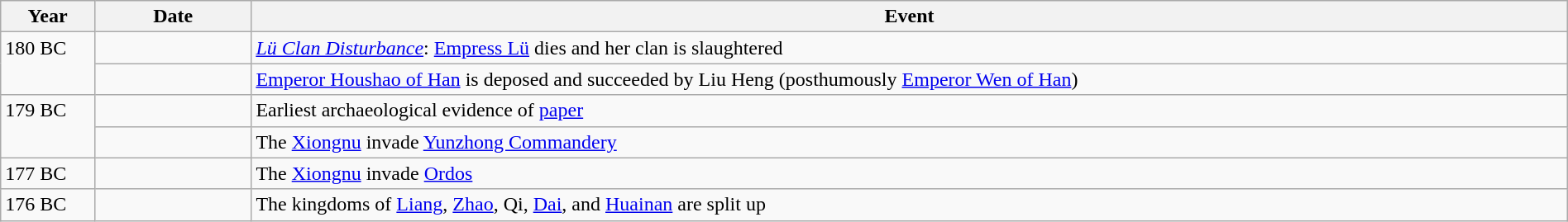<table class="wikitable" style="width:100%;">
<tr>
<th style="width:6%">Year</th>
<th style="width:10%">Date</th>
<th>Event</th>
</tr>
<tr>
<td rowspan="2" style="vertical-align:top;">180 BC</td>
<td></td>
<td><em><a href='#'>Lü Clan Disturbance</a></em>: <a href='#'>Empress Lü</a> dies and her clan is slaughtered</td>
</tr>
<tr>
<td></td>
<td><a href='#'>Emperor Houshao of Han</a> is deposed and succeeded by Liu Heng (posthumously <a href='#'>Emperor Wen of Han</a>)</td>
</tr>
<tr>
<td rowspan="2" style="vertical-align:top;">179 BC</td>
<td></td>
<td>Earliest archaeological evidence of <a href='#'>paper</a></td>
</tr>
<tr>
<td></td>
<td>The <a href='#'>Xiongnu</a> invade <a href='#'>Yunzhong Commandery</a></td>
</tr>
<tr>
<td>177 BC</td>
<td></td>
<td>The <a href='#'>Xiongnu</a> invade <a href='#'>Ordos</a></td>
</tr>
<tr>
<td>176 BC</td>
<td></td>
<td>The kingdoms of <a href='#'>Liang</a>, <a href='#'>Zhao</a>, Qi, <a href='#'>Dai</a>, and <a href='#'>Huainan</a> are split up</td>
</tr>
</table>
